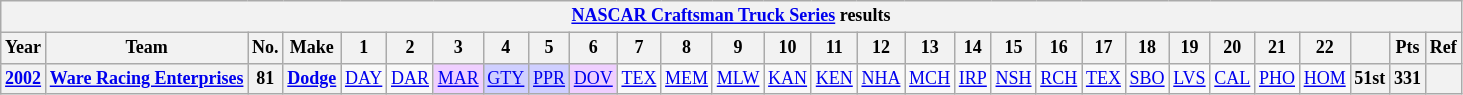<table class="wikitable" style="text-align:center; font-size:75%">
<tr>
<th colspan=45><a href='#'>NASCAR Craftsman Truck Series</a> results</th>
</tr>
<tr>
<th>Year</th>
<th>Team</th>
<th>No.</th>
<th>Make</th>
<th>1</th>
<th>2</th>
<th>3</th>
<th>4</th>
<th>5</th>
<th>6</th>
<th>7</th>
<th>8</th>
<th>9</th>
<th>10</th>
<th>11</th>
<th>12</th>
<th>13</th>
<th>14</th>
<th>15</th>
<th>16</th>
<th>17</th>
<th>18</th>
<th>19</th>
<th>20</th>
<th>21</th>
<th>22</th>
<th></th>
<th>Pts</th>
<th>Ref</th>
</tr>
<tr>
<th><a href='#'>2002</a></th>
<th><a href='#'>Ware Racing Enterprises</a></th>
<th>81</th>
<th><a href='#'>Dodge</a></th>
<td><a href='#'>DAY</a></td>
<td><a href='#'>DAR</a></td>
<td style="background:#EFCFFF;"><a href='#'>MAR</a><br></td>
<td style="background:#CFCFFF;"><a href='#'>GTY</a><br></td>
<td style="background:#CFCFFF;"><a href='#'>PPR</a><br></td>
<td style="background:#EFCFFF;"><a href='#'>DOV</a><br></td>
<td><a href='#'>TEX</a></td>
<td><a href='#'>MEM</a></td>
<td><a href='#'>MLW</a></td>
<td><a href='#'>KAN</a></td>
<td><a href='#'>KEN</a></td>
<td><a href='#'>NHA</a></td>
<td><a href='#'>MCH</a></td>
<td><a href='#'>IRP</a></td>
<td><a href='#'>NSH</a></td>
<td><a href='#'>RCH</a></td>
<td><a href='#'>TEX</a></td>
<td><a href='#'>SBO</a></td>
<td><a href='#'>LVS</a></td>
<td><a href='#'>CAL</a></td>
<td><a href='#'>PHO</a></td>
<td><a href='#'>HOM</a></td>
<th>51st</th>
<th>331</th>
<th></th>
</tr>
</table>
